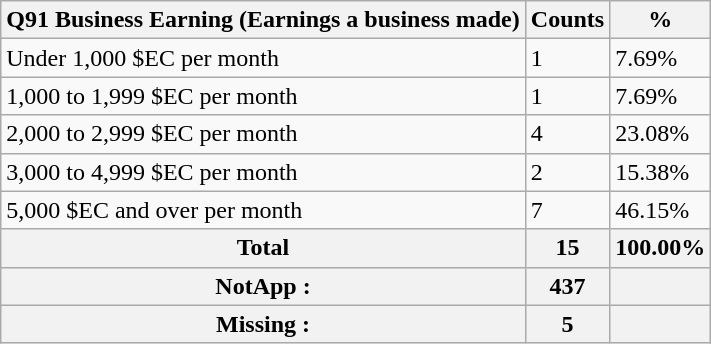<table class="wikitable sortable">
<tr>
<th>Q91 Business Earning (Earnings a business made)</th>
<th>Counts</th>
<th>%</th>
</tr>
<tr>
<td>Under 1,000 $EC per month</td>
<td>1</td>
<td>7.69%</td>
</tr>
<tr>
<td>1,000 to 1,999 $EC per month</td>
<td>1</td>
<td>7.69%</td>
</tr>
<tr>
<td>2,000 to 2,999 $EC per month</td>
<td>4</td>
<td>23.08%</td>
</tr>
<tr>
<td>3,000 to 4,999 $EC per month</td>
<td>2</td>
<td>15.38%</td>
</tr>
<tr>
<td>5,000 $EC and over per month</td>
<td>7</td>
<td>46.15%</td>
</tr>
<tr>
<th>Total</th>
<th>15</th>
<th>100.00%</th>
</tr>
<tr>
<th>NotApp :</th>
<th>437</th>
<th></th>
</tr>
<tr>
<th>Missing :</th>
<th>5</th>
<th></th>
</tr>
</table>
